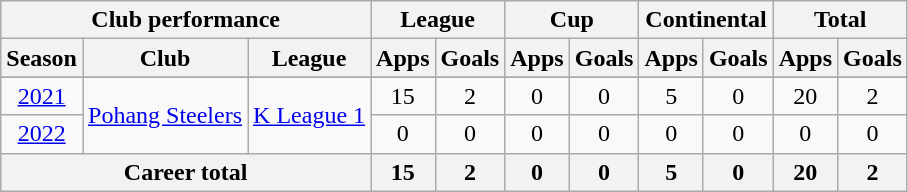<table class="wikitable" style="text-align:center">
<tr>
<th colspan="3">Club performance</th>
<th colspan="2">League</th>
<th colspan="2">Cup</th>
<th colspan="2">Continental</th>
<th colspan="2">Total</th>
</tr>
<tr>
<th>Season</th>
<th>Club</th>
<th>League</th>
<th>Apps</th>
<th>Goals</th>
<th>Apps</th>
<th>Goals</th>
<th>Apps</th>
<th>Goals</th>
<th>Apps</th>
<th>Goals</th>
</tr>
<tr>
</tr>
<tr>
<td><a href='#'>2021</a></td>
<td rowspan=2><a href='#'>Pohang Steelers</a></td>
<td rowspan=2><a href='#'>K League 1</a></td>
<td>15</td>
<td>2</td>
<td>0</td>
<td>0</td>
<td>5</td>
<td>0</td>
<td>20</td>
<td>2</td>
</tr>
<tr>
<td><a href='#'>2022</a></td>
<td>0</td>
<td>0</td>
<td>0</td>
<td>0</td>
<td>0</td>
<td>0</td>
<td>0</td>
<td>0</td>
</tr>
<tr>
<th colspan="3">Career total</th>
<th>15</th>
<th>2</th>
<th>0</th>
<th>0</th>
<th>5</th>
<th>0</th>
<th>20</th>
<th>2</th>
</tr>
</table>
